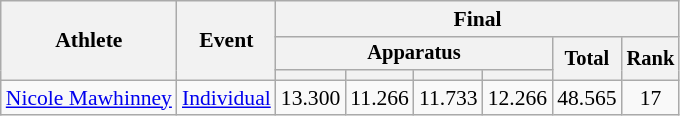<table class="wikitable" style="font-size:90%">
<tr>
<th rowspan=3>Athlete</th>
<th rowspan=3>Event</th>
<th colspan=6>Final</th>
</tr>
<tr style="font-size:95%">
<th colspan=4>Apparatus</th>
<th rowspan=2>Total</th>
<th rowspan=2>Rank</th>
</tr>
<tr style="font-size:95%">
<th></th>
<th></th>
<th></th>
<th></th>
</tr>
<tr align=center>
<td align=left><a href='#'>Nicole Mawhinney</a></td>
<td align=left><a href='#'>Individual</a></td>
<td>13.300</td>
<td>11.266</td>
<td>11.733</td>
<td>12.266</td>
<td>48.565</td>
<td>17</td>
</tr>
</table>
